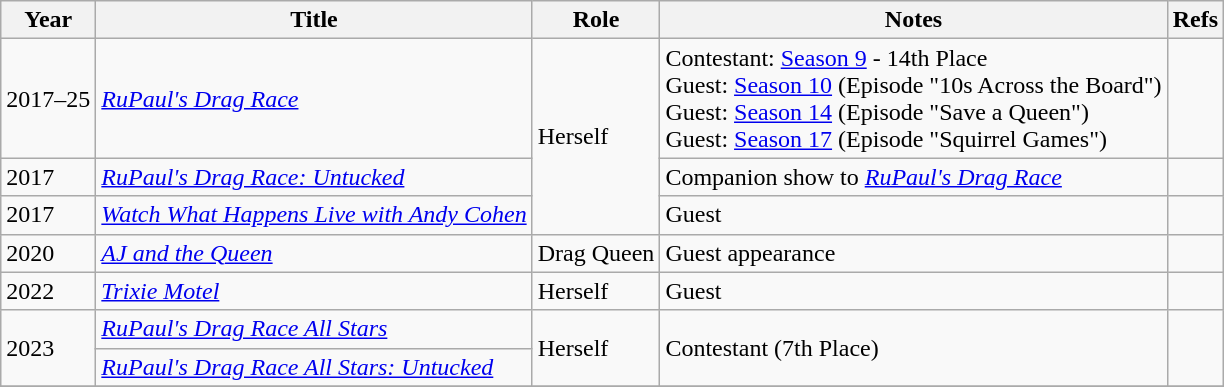<table class="wikitable plainrowheaders" style="text-align:left;">
<tr>
<th>Year</th>
<th>Title</th>
<th>Role</th>
<th class="unsortable">Notes</th>
<th>Refs</th>
</tr>
<tr>
<td>2017–25</td>
<td><em><a href='#'>RuPaul's Drag Race</a></em></td>
<td rowspan="3">Herself</td>
<td>Contestant: <a href='#'>Season 9</a> - 14th Place<br>Guest: <a href='#'>Season 10</a> (Episode "10s Across the Board")<br> Guest: <a href='#'>Season 14</a> (Episode "Save a Queen")<br> Guest: <a href='#'>Season 17</a> (Episode "Squirrel Games")</td>
<td><br><br></td>
</tr>
<tr>
<td>2017</td>
<td><em><a href='#'>RuPaul's Drag Race: Untucked</a></em></td>
<td>Companion show to <em><a href='#'>RuPaul's Drag Race</a></em></td>
<td></td>
</tr>
<tr>
<td>2017</td>
<td><em><a href='#'>Watch What Happens Live with Andy Cohen</a></em></td>
<td>Guest</td>
<td style="text-align: center;"></td>
</tr>
<tr>
<td>2020</td>
<td><em><a href='#'>AJ and the Queen</a></em></td>
<td>Drag Queen</td>
<td>Guest appearance</td>
<td style="text-align: center;"></td>
</tr>
<tr>
<td>2022</td>
<td><em><a href='#'>Trixie Motel</a></em></td>
<td>Herself</td>
<td>Guest</td>
<td style="text-align: center;"></td>
</tr>
<tr>
<td rowspan="2">2023</td>
<td><em><a href='#'>RuPaul's Drag Race All Stars</a></em></td>
<td rowspan="2">Herself</td>
<td rowspan="2">Contestant (7th Place)</td>
<td rowspan="2" style="text-align: center;"></td>
</tr>
<tr>
<td scope="row"><em><a href='#'>RuPaul's Drag Race All Stars: Untucked</a></em></td>
</tr>
<tr>
</tr>
</table>
